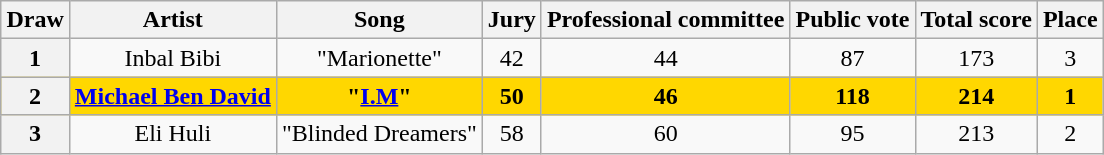<table class="sortable wikitable" style="margin: 1em auto 1em auto; text-align:center">
<tr>
<th scope="row">Draw</th>
<th scope="row">Artist</th>
<th scope="row">Song</th>
<th scope="row">Jury</th>
<th scope="row">Professional committee</th>
<th scope="row">Public vote</th>
<th scope="row">Total score</th>
<th scope="row">Place</th>
</tr>
<tr>
<th>1</th>
<td>Inbal Bibi</td>
<td>"Marionette"</td>
<td>42</td>
<td>44</td>
<td>87</td>
<td>173</td>
<td>3</td>
</tr>
<tr style="font-weight:bold; background:gold;">
<th>2</th>
<td><a href='#'>Michael Ben David</a></td>
<td>"<a href='#'>I.M</a>"</td>
<td>50</td>
<td>46</td>
<td>118</td>
<td>214</td>
<td>1</td>
</tr>
<tr>
<th>3</th>
<td>Eli Huli</td>
<td>"Blinded Dreamers"</td>
<td>58</td>
<td>60</td>
<td>95</td>
<td>213</td>
<td>2</td>
</tr>
</table>
